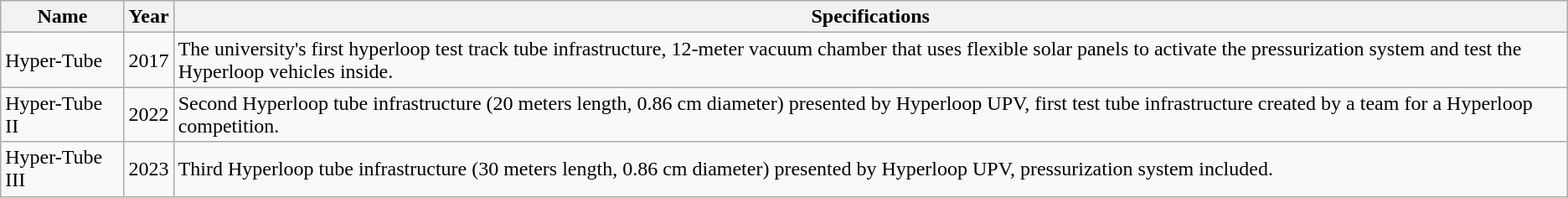<table class="wikitable">
<tr>
<th>Name</th>
<th>Year</th>
<th>Specifications</th>
</tr>
<tr>
<td>Hyper-Tube</td>
<td>2017</td>
<td>The university's first hyperloop test track tube infrastructure, 12-meter vacuum chamber that uses flexible solar panels to activate the pressurization system and test the Hyperloop vehicles inside.</td>
</tr>
<tr>
<td>Hyper-Tube II</td>
<td>2022</td>
<td>Second Hyperloop tube infrastructure (20 meters length, 0.86 cm diameter) presented by Hyperloop UPV, first test tube infrastructure created by a team for a Hyperloop competition.</td>
</tr>
<tr>
<td>Hyper-Tube III</td>
<td>2023</td>
<td>Third Hyperloop tube infrastructure (30 meters length, 0.86 cm diameter) presented by Hyperloop UPV, pressurization system included.</td>
</tr>
</table>
